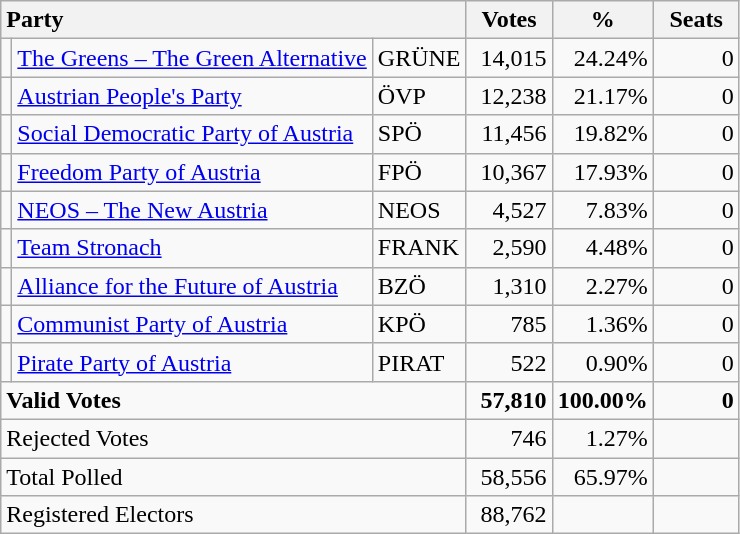<table class="wikitable" border="1" style="text-align:right;">
<tr>
<th style="text-align:left;" colspan=3>Party</th>
<th align=center width="50">Votes</th>
<th align=center width="50">%</th>
<th align=center width="50">Seats</th>
</tr>
<tr>
<td></td>
<td align=left style="white-space: nowrap;"><a href='#'>The Greens – The Green Alternative</a></td>
<td align=left>GRÜNE</td>
<td>14,015</td>
<td>24.24%</td>
<td>0</td>
</tr>
<tr>
<td></td>
<td align=left><a href='#'>Austrian People's Party</a></td>
<td align=left>ÖVP</td>
<td>12,238</td>
<td>21.17%</td>
<td>0</td>
</tr>
<tr>
<td></td>
<td align=left><a href='#'>Social Democratic Party of Austria</a></td>
<td align=left>SPÖ</td>
<td>11,456</td>
<td>19.82%</td>
<td>0</td>
</tr>
<tr>
<td></td>
<td align=left><a href='#'>Freedom Party of Austria</a></td>
<td align=left>FPÖ</td>
<td>10,367</td>
<td>17.93%</td>
<td>0</td>
</tr>
<tr>
<td></td>
<td align=left><a href='#'>NEOS – The New Austria</a></td>
<td align=left>NEOS</td>
<td>4,527</td>
<td>7.83%</td>
<td>0</td>
</tr>
<tr>
<td></td>
<td align=left><a href='#'>Team Stronach</a></td>
<td align=left>FRANK</td>
<td>2,590</td>
<td>4.48%</td>
<td>0</td>
</tr>
<tr>
<td></td>
<td align=left><a href='#'>Alliance for the Future of Austria</a></td>
<td align=left>BZÖ</td>
<td>1,310</td>
<td>2.27%</td>
<td>0</td>
</tr>
<tr>
<td></td>
<td align=left><a href='#'>Communist Party of Austria</a></td>
<td align=left>KPÖ</td>
<td>785</td>
<td>1.36%</td>
<td>0</td>
</tr>
<tr>
<td></td>
<td align=left><a href='#'>Pirate Party of Austria</a></td>
<td align=left>PIRAT</td>
<td>522</td>
<td>0.90%</td>
<td>0</td>
</tr>
<tr style="font-weight:bold">
<td align=left colspan=3>Valid Votes</td>
<td>57,810</td>
<td>100.00%</td>
<td>0</td>
</tr>
<tr>
<td align=left colspan=3>Rejected Votes</td>
<td>746</td>
<td>1.27%</td>
<td></td>
</tr>
<tr>
<td align=left colspan=3>Total Polled</td>
<td>58,556</td>
<td>65.97%</td>
<td></td>
</tr>
<tr>
<td align=left colspan=3>Registered Electors</td>
<td>88,762</td>
<td></td>
<td></td>
</tr>
</table>
